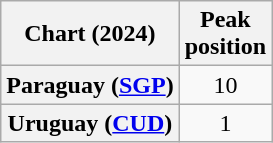<table class="wikitable sortable plainrowheaders" style="text-align:center">
<tr>
<th scope="col">Chart (2024)</th>
<th scope="col">Peak<br>position</th>
</tr>
<tr>
<th scope="row">Paraguay (<a href='#'>SGP</a>)</th>
<td>10</td>
</tr>
<tr>
<th scope="row">Uruguay (<a href='#'>CUD</a>)</th>
<td>1</td>
</tr>
</table>
